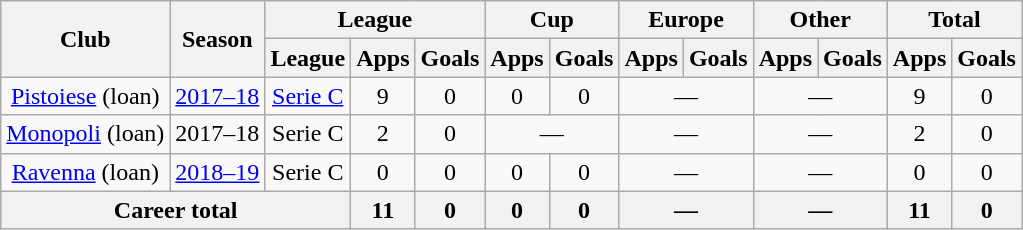<table class="wikitable" style="text-align: center;">
<tr>
<th rowspan="2">Club</th>
<th rowspan="2">Season</th>
<th colspan="3">League</th>
<th colspan="2">Cup</th>
<th colspan="2">Europe</th>
<th colspan="2">Other</th>
<th colspan="2">Total</th>
</tr>
<tr>
<th>League</th>
<th>Apps</th>
<th>Goals</th>
<th>Apps</th>
<th>Goals</th>
<th>Apps</th>
<th>Goals</th>
<th>Apps</th>
<th>Goals</th>
<th>Apps</th>
<th>Goals</th>
</tr>
<tr>
<td><a href='#'>Pistoiese</a> (loan)</td>
<td><a href='#'>2017–18</a></td>
<td><a href='#'>Serie C</a></td>
<td>9</td>
<td>0</td>
<td>0</td>
<td>0</td>
<td colspan="2">—</td>
<td colspan="2">—</td>
<td>9</td>
<td>0</td>
</tr>
<tr>
<td><a href='#'>Monopoli</a> (loan)</td>
<td>2017–18</td>
<td>Serie C</td>
<td>2</td>
<td>0</td>
<td colspan="2">—</td>
<td colspan="2">—</td>
<td colspan="2">—</td>
<td>2</td>
<td>0</td>
</tr>
<tr>
<td><a href='#'>Ravenna</a> (loan)</td>
<td><a href='#'>2018–19</a></td>
<td>Serie C</td>
<td>0</td>
<td>0</td>
<td>0</td>
<td>0</td>
<td colspan="2">—</td>
<td colspan="2">—</td>
<td>0</td>
<td>0</td>
</tr>
<tr>
<th colspan="3">Career total</th>
<th>11</th>
<th>0</th>
<th>0</th>
<th>0</th>
<th colspan="2">—</th>
<th colspan="2">—</th>
<th>11</th>
<th>0</th>
</tr>
</table>
